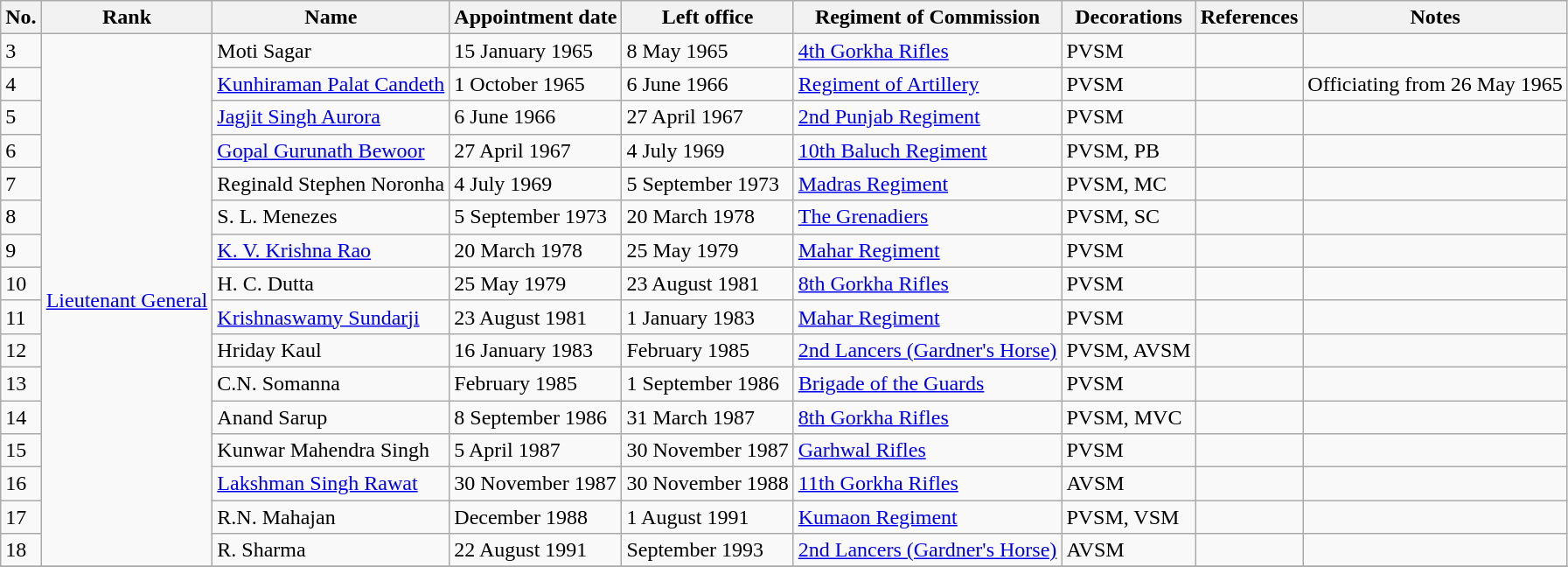<table class="wikitable sortable">
<tr>
<th>No.</th>
<th>Rank</th>
<th>Name</th>
<th>Appointment date</th>
<th>Left office</th>
<th>Regiment of Commission</th>
<th>Decorations</th>
<th>References</th>
<th>Notes</th>
</tr>
<tr>
<td>3</td>
<td rowspan="16"><a href='#'>Lieutenant General</a></td>
<td>Moti Sagar</td>
<td>15 January 1965</td>
<td>8 May 1965</td>
<td><a href='#'>4th Gorkha Rifles</a></td>
<td>PVSM</td>
<td></td>
<td></td>
</tr>
<tr>
<td>4</td>
<td><a href='#'>Kunhiraman Palat Candeth</a></td>
<td>1 October 1965</td>
<td>6 June 1966</td>
<td><a href='#'>Regiment of Artillery</a></td>
<td>PVSM</td>
<td></td>
<td>Officiating from 26 May 1965</td>
</tr>
<tr>
<td>5</td>
<td><a href='#'>Jagjit Singh Aurora</a></td>
<td>6 June 1966</td>
<td>27 April 1967</td>
<td><a href='#'>2nd Punjab Regiment</a></td>
<td>PVSM</td>
<td></td>
<td></td>
</tr>
<tr>
<td>6</td>
<td><a href='#'>Gopal Gurunath Bewoor</a></td>
<td>27 April 1967</td>
<td>4 July 1969</td>
<td><a href='#'>10th Baluch Regiment</a></td>
<td>PVSM, PB</td>
<td></td>
<td></td>
</tr>
<tr>
<td>7</td>
<td>Reginald Stephen Noronha</td>
<td>4 July 1969</td>
<td>5 September 1973</td>
<td><a href='#'>Madras Regiment</a></td>
<td>PVSM, MC</td>
<td></td>
<td></td>
</tr>
<tr>
<td>8</td>
<td>S. L. Menezes</td>
<td>5 September 1973</td>
<td>20 March 1978</td>
<td><a href='#'>The Grenadiers</a></td>
<td>PVSM, SC</td>
<td></td>
<td></td>
</tr>
<tr>
<td>9</td>
<td><a href='#'>K. V. Krishna Rao</a></td>
<td>20 March 1978</td>
<td>25 May 1979</td>
<td><a href='#'>Mahar Regiment</a></td>
<td>PVSM</td>
<td></td>
<td></td>
</tr>
<tr>
<td>10</td>
<td>H. C. Dutta</td>
<td>25 May 1979</td>
<td>23 August 1981</td>
<td><a href='#'>8th Gorkha Rifles</a></td>
<td>PVSM</td>
<td></td>
<td></td>
</tr>
<tr>
<td>11</td>
<td><a href='#'>Krishnaswamy Sundarji</a></td>
<td>23 August 1981</td>
<td>1 January 1983</td>
<td><a href='#'>Mahar Regiment</a></td>
<td>PVSM</td>
<td></td>
<td></td>
</tr>
<tr>
<td>12</td>
<td>Hriday Kaul</td>
<td>16 January 1983</td>
<td>February 1985</td>
<td><a href='#'>2nd Lancers (Gardner's Horse)</a></td>
<td>PVSM, AVSM</td>
<td></td>
<td></td>
</tr>
<tr>
<td>13</td>
<td>C.N. Somanna</td>
<td>February 1985</td>
<td>1 September 1986</td>
<td><a href='#'>Brigade of the Guards</a></td>
<td>PVSM</td>
<td></td>
<td></td>
</tr>
<tr>
<td>14</td>
<td>Anand Sarup</td>
<td>8 September 1986</td>
<td>31 March 1987</td>
<td><a href='#'>8th Gorkha Rifles</a></td>
<td>PVSM, MVC</td>
<td></td>
<td></td>
</tr>
<tr>
<td>15</td>
<td>Kunwar Mahendra Singh</td>
<td>5 April 1987</td>
<td>30 November 1987</td>
<td><a href='#'>Garhwal Rifles</a></td>
<td>PVSM</td>
<td></td>
<td></td>
</tr>
<tr>
<td>16</td>
<td><a href='#'>Lakshman Singh Rawat</a></td>
<td>30 November 1987</td>
<td>30 November 1988</td>
<td><a href='#'>11th Gorkha Rifles</a></td>
<td>AVSM</td>
<td></td>
<td></td>
</tr>
<tr>
<td>17</td>
<td>R.N. Mahajan</td>
<td>December 1988</td>
<td>1 August 1991</td>
<td><a href='#'>Kumaon Regiment</a></td>
<td>PVSM, VSM</td>
<td></td>
<td></td>
</tr>
<tr>
<td>18</td>
<td>R. Sharma</td>
<td>22 August 1991</td>
<td>September 1993</td>
<td><a href='#'>2nd Lancers (Gardner's Horse)</a></td>
<td>AVSM</td>
<td></td>
<td></td>
</tr>
<tr>
</tr>
</table>
